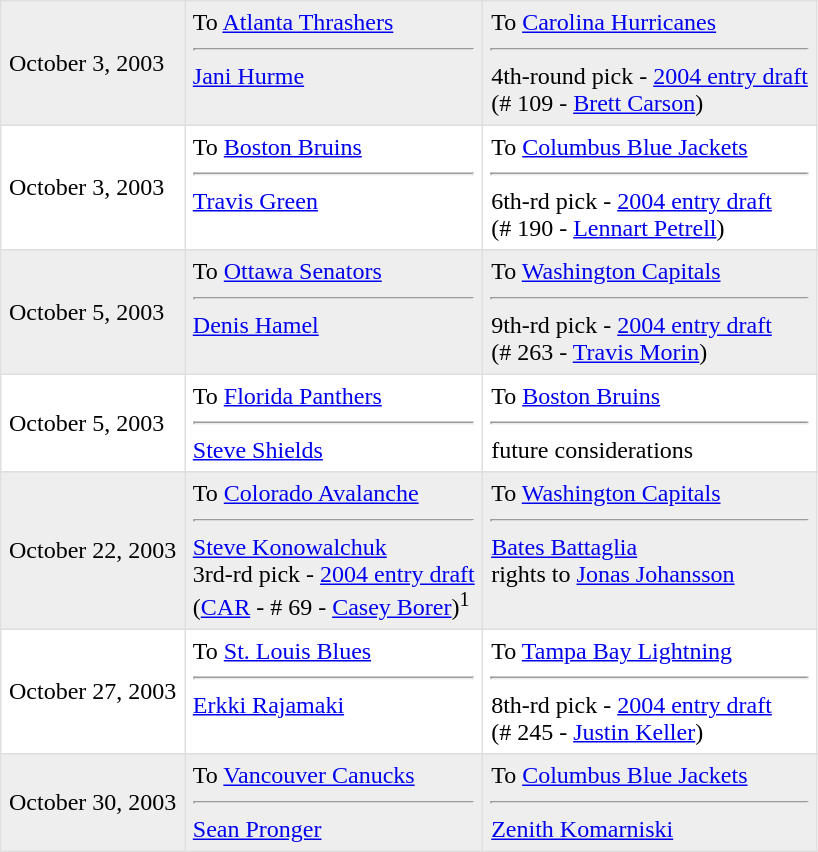<table border=1 style="border-collapse:collapse" bordercolor="#DFDFDF"  cellpadding="5">
<tr bgcolor="#eeeeee">
<td>October 3, 2003</td>
<td valign="top">To <a href='#'>Atlanta Thrashers</a><hr><a href='#'>Jani Hurme</a></td>
<td valign="top">To <a href='#'>Carolina Hurricanes</a><hr>4th-round pick - <a href='#'>2004 entry draft</a><br>(# 109 - <a href='#'>Brett Carson</a>)</td>
</tr>
<tr>
<td>October 3, 2003</td>
<td valign="top">To <a href='#'>Boston Bruins</a><hr><a href='#'>Travis Green</a></td>
<td valign="top">To <a href='#'>Columbus Blue Jackets</a><hr>6th-rd pick - <a href='#'>2004 entry draft</a><br>(# 190 - <a href='#'>Lennart Petrell</a>)</td>
</tr>
<tr>
</tr>
<tr bgcolor="#eeeeee">
<td>October 5, 2003</td>
<td valign="top">To <a href='#'>Ottawa Senators</a><hr><a href='#'>Denis Hamel</a></td>
<td valign="top">To <a href='#'>Washington Capitals</a><hr>9th-rd pick - <a href='#'>2004 entry draft</a><br>(# 263 - <a href='#'>Travis Morin</a>)</td>
</tr>
<tr>
<td>October 5, 2003</td>
<td valign="top">To <a href='#'>Florida Panthers</a><hr><a href='#'>Steve Shields</a></td>
<td valign="top">To <a href='#'>Boston Bruins</a><hr>future considerations</td>
</tr>
<tr>
</tr>
<tr bgcolor="#eeeeee">
<td>October 22, 2003</td>
<td valign="top">To <a href='#'>Colorado Avalanche</a><hr><a href='#'>Steve Konowalchuk</a><br>3rd-rd pick - <a href='#'>2004 entry draft</a><br>(<a href='#'>CAR</a> - # 69 - <a href='#'>Casey Borer</a>)<sup>1</sup></td>
<td valign="top">To <a href='#'>Washington Capitals</a><hr><a href='#'>Bates Battaglia</a><br>rights to <a href='#'>Jonas Johansson</a></td>
</tr>
<tr>
<td>October 27, 2003</td>
<td valign="top">To <a href='#'>St. Louis Blues</a> <hr><a href='#'>Erkki Rajamaki</a></td>
<td valign="top">To <a href='#'>Tampa Bay Lightning</a> <hr>8th-rd pick - <a href='#'>2004 entry draft</a><br>(# 245 - <a href='#'>Justin Keller</a>)</td>
</tr>
<tr>
</tr>
<tr bgcolor="#eeeeee">
<td>October 30, 2003</td>
<td valign="top">To <a href='#'>Vancouver Canucks</a> <hr><a href='#'>Sean Pronger</a></td>
<td valign="top">To <a href='#'>Columbus Blue Jackets</a> <hr><a href='#'>Zenith Komarniski</a></td>
</tr>
</table>
